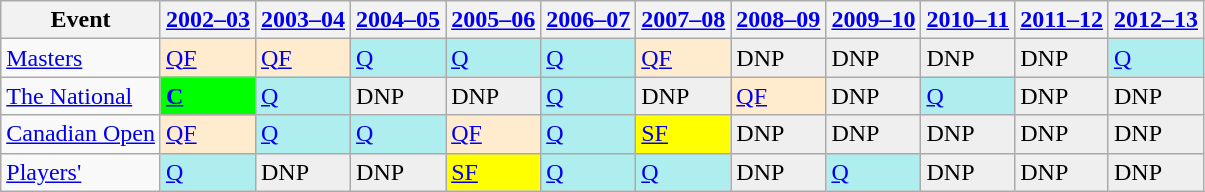<table class="wikitable" border="1">
<tr>
<th>Event</th>
<th><a href='#'>2002–03</a></th>
<th><a href='#'>2003–04</a></th>
<th><a href='#'>2004–05</a></th>
<th><a href='#'>2005–06</a></th>
<th><a href='#'>2006–07</a></th>
<th><a href='#'>2007–08</a></th>
<th><a href='#'>2008–09</a></th>
<th><a href='#'>2009–10</a></th>
<th><a href='#'>2010–11</a></th>
<th><a href='#'>2011–12</a></th>
<th><a href='#'>2012–13</a></th>
</tr>
<tr>
<td><a href='#'>Masters</a></td>
<td style="background:#ffebcd;"><a href='#'>QF</a></td>
<td style="background:#ffebcd;"><a href='#'>QF</a></td>
<td style="background:#afeeee;"><a href='#'>Q</a></td>
<td style="background:#afeeee;"><a href='#'>Q</a></td>
<td style="background:#afeeee;"><a href='#'>Q</a></td>
<td style="background:#ffebcd;"><a href='#'>QF</a></td>
<td style="background:#EFEFEF;">DNP</td>
<td style="background:#EFEFEF;">DNP</td>
<td style="background:#EFEFEF;">DNP</td>
<td style="background:#EFEFEF;">DNP</td>
<td style="background:#afeeee;"><a href='#'>Q</a></td>
</tr>
<tr>
<td><a href='#'>The National</a></td>
<td style="background:#00ff00;"><a href='#'><strong>C</strong></a></td>
<td style="background:#afeeee;"><a href='#'>Q</a></td>
<td style="background:#EFEFEF;">DNP</td>
<td style="background:#EFEFEF;">DNP</td>
<td style="background:#afeeee;"><a href='#'>Q</a></td>
<td style="background:#EFEFEF;">DNP</td>
<td style="background:#ffebcd;"><a href='#'>QF</a></td>
<td style="background:#EFEFEF;">DNP</td>
<td style="background:#afeeee;"><a href='#'>Q</a></td>
<td style="background:#EFEFEF;">DNP</td>
<td style="background:#EFEFEF;">DNP</td>
</tr>
<tr>
<td><a href='#'>Canadian Open</a></td>
<td style="background:#ffebcd;"><a href='#'>QF</a></td>
<td style="background:#afeeee;"><a href='#'>Q</a></td>
<td style="background:#afeeee;"><a href='#'>Q</a></td>
<td style="background:#ffebcd;"><a href='#'>QF</a></td>
<td style="background:#afeeee;"><a href='#'>Q</a></td>
<td style="background:yellow;"><a href='#'>SF</a></td>
<td style="background:#EFEFEF;">DNP</td>
<td style="background:#EFEFEF;">DNP</td>
<td style="background:#EFEFEF;">DNP</td>
<td style="background:#EFEFEF;">DNP</td>
<td style="background:#EFEFEF;">DNP</td>
</tr>
<tr>
<td><a href='#'>Players'</a></td>
<td style="background:#afeeee;"><a href='#'>Q</a></td>
<td style="background:#EFEFEF;">DNP</td>
<td style="background:#EFEFEF;">DNP</td>
<td style="background:yellow;"><a href='#'>SF</a></td>
<td style="background:#afeeee;"><a href='#'>Q</a></td>
<td style="background:#afeeee;"><a href='#'>Q</a></td>
<td style="background:#EFEFEF;">DNP</td>
<td style="background:#afeeee;"><a href='#'>Q</a></td>
<td style="background:#EFEFEF;">DNP</td>
<td style="background:#EFEFEF;">DNP</td>
<td style="background:#EFEFEF;">DNP</td>
</tr>
</table>
